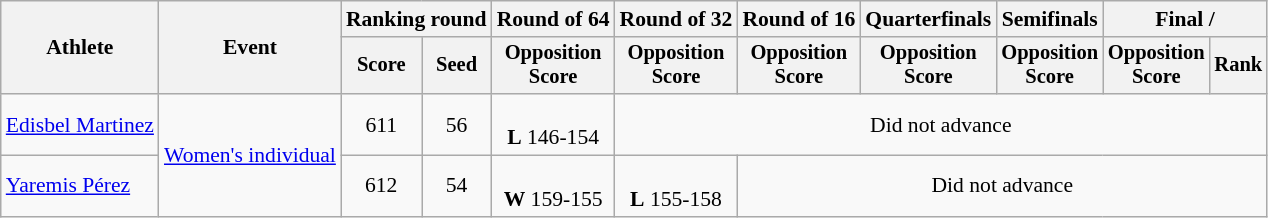<table class="wikitable" style="font-size:90%">
<tr>
<th rowspan="2">Athlete</th>
<th rowspan="2">Event</th>
<th colspan="2">Ranking round</th>
<th>Round of 64</th>
<th>Round of 32</th>
<th>Round of 16</th>
<th>Quarterfinals</th>
<th>Semifinals</th>
<th colspan="2">Final / </th>
</tr>
<tr style="font-size:95%">
<th>Score</th>
<th>Seed</th>
<th>Opposition<br>Score</th>
<th>Opposition<br>Score</th>
<th>Opposition<br>Score</th>
<th>Opposition<br>Score</th>
<th>Opposition<br>Score</th>
<th>Opposition<br>Score</th>
<th>Rank</th>
</tr>
<tr>
<td align=left><a href='#'>Edisbel Martinez</a></td>
<td align=left rowspan=2><a href='#'>Women's individual</a></td>
<td align=center>611</td>
<td align=center>56</td>
<td align=center><br><strong>L</strong> 146-154</td>
<td align=center colspan=6>Did not advance</td>
</tr>
<tr>
<td align=left><a href='#'>Yaremis Pérez</a></td>
<td align=center>612</td>
<td align=center>54</td>
<td align=center><br><strong>W</strong> 159-155</td>
<td align=center><br><strong>L</strong> 155-158</td>
<td align=center colspan=5>Did not advance</td>
</tr>
</table>
